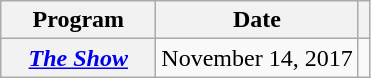<table class="wikitable plainrowheaders">
<tr>
<th scope="col" style="width:6em">Program</th>
<th scope="col">Date</th>
<th scope="col" class="unsortable"></th>
</tr>
<tr>
<th scope="row"><em><a href='#'>The Show</a></em></th>
<td style="text-align:center">November 14, 2017</td>
<td style="text-align:center"></td>
</tr>
</table>
